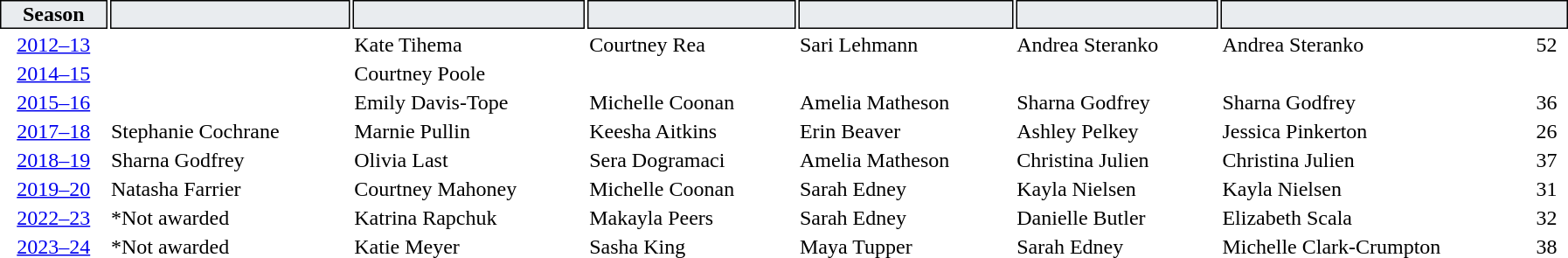<table class="toccolours" style="width:75em">
<tr>
</tr>
<tr>
<th style="background:#e9ecef;color:black;border:#000000 1px solid;">Season</th>
<th style="background:#e9ecef;color:black;border:#000000 1px solid;"></th>
<th style="background:#e9ecef;color:black;border:#000000 1px solid;"></th>
<th style="background:#e9ecef;color:black;border:#000000 1px solid;"></th>
<th style="background:#e9ecef;color:black;border:#000000 1px solid;"></th>
<th style="background:#e9ecef;color:black;border:#000000 1px solid;"></th>
<th colspan=2 style="background:#e9ecef;color:black;border:#000000 1px solid;"></th>
</tr>
<tr>
<td align="center"><a href='#'>2012–13</a></td>
<td></td>
<td> Kate Tihema</td>
<td> Courtney Rea</td>
<td> Sari Lehmann</td>
<td> Andrea Steranko</td>
<td> Andrea Steranko</td>
<td>52</td>
</tr>
<tr>
<td align="center"><a href='#'>2014–15</a></td>
<td></td>
<td> Courtney Poole</td>
</tr>
<tr>
<td align="center"><a href='#'>2015–16</a></td>
<td></td>
<td> Emily Davis-Tope</td>
<td> Michelle Coonan</td>
<td> Amelia Matheson</td>
<td> Sharna Godfrey</td>
<td> Sharna Godfrey</td>
<td>36</td>
</tr>
<tr>
<td align="center"><a href='#'>2017–18</a></td>
<td> Stephanie Cochrane</td>
<td> Marnie Pullin</td>
<td> Keesha Aitkins</td>
<td> Erin Beaver</td>
<td> Ashley Pelkey</td>
<td> Jessica Pinkerton</td>
<td>26</td>
</tr>
<tr>
<td align="center"><a href='#'>2018–19</a></td>
<td> Sharna Godfrey</td>
<td> Olivia Last</td>
<td> Sera Dogramaci</td>
<td> Amelia Matheson</td>
<td> Christina Julien</td>
<td> Christina Julien</td>
<td>37</td>
</tr>
<tr>
<td align="center"><a href='#'>2019–20</a></td>
<td> Natasha Farrier</td>
<td> Courtney Mahoney</td>
<td> Michelle Coonan</td>
<td> Sarah Edney</td>
<td> Kayla Nielsen</td>
<td> Kayla Nielsen</td>
<td>31</td>
</tr>
<tr>
<td align="center"><a href='#'>2022–23</a></td>
<td>*Not awarded</td>
<td> Katrina Rapchuk</td>
<td> Makayla Peers</td>
<td> Sarah Edney</td>
<td> Danielle Butler</td>
<td> Elizabeth Scala</td>
<td>32</td>
</tr>
<tr>
<td align="center"><a href='#'>2023–24</a></td>
<td>*Not awarded</td>
<td> Katie Meyer</td>
<td> Sasha King</td>
<td> Maya Tupper</td>
<td> Sarah Edney</td>
<td> Michelle Clark-Crumpton</td>
<td>38</td>
</tr>
</table>
